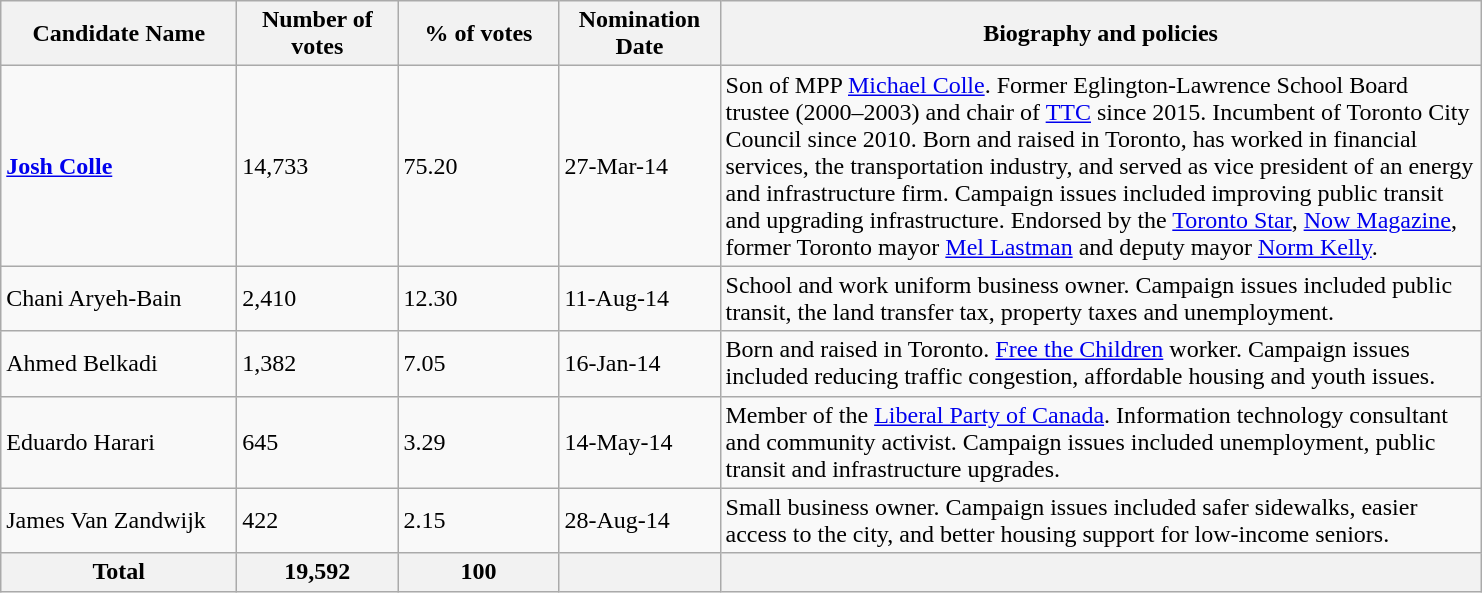<table class="wikitable">
<tr>
<th scope="col" style="width: 150px;">Candidate Name</th>
<th scope="col" style="width: 100px;">Number of votes</th>
<th scope="col" style="width: 100px;">% of votes</th>
<th scope="col" style="width: 100px;">Nomination Date</th>
<th scope="col" style="width: 500px;">Biography and policies</th>
</tr>
<tr>
<td><strong><a href='#'>Josh Colle</a></strong></td>
<td>14,733</td>
<td>75.20</td>
<td>27-Mar-14</td>
<td>Son of MPP <a href='#'>Michael Colle</a>. Former Eglington-Lawrence School Board trustee (2000–2003) and chair of <a href='#'>TTC</a> since 2015. Incumbent of Toronto City Council since 2010. Born and raised in Toronto, has worked in financial services, the transportation industry, and served as vice president of an energy and infrastructure firm. Campaign issues included improving public transit and upgrading infrastructure. Endorsed by the <a href='#'>Toronto Star</a>, <a href='#'>Now Magazine</a>, former Toronto mayor <a href='#'>Mel Lastman</a> and deputy mayor <a href='#'>Norm Kelly</a>.</td>
</tr>
<tr>
<td>Chani Aryeh-Bain</td>
<td>2,410</td>
<td>12.30</td>
<td>11-Aug-14</td>
<td>School and work uniform business owner. Campaign issues included public transit, the land transfer tax, property taxes and unemployment.</td>
</tr>
<tr>
<td>Ahmed Belkadi</td>
<td>1,382</td>
<td>7.05</td>
<td>16-Jan-14</td>
<td>Born and raised in Toronto. <a href='#'>Free the Children</a> worker. Campaign issues included reducing traffic congestion, affordable housing and youth issues.</td>
</tr>
<tr>
<td>Eduardo Harari</td>
<td>645</td>
<td>3.29</td>
<td>14-May-14</td>
<td>Member of the <a href='#'>Liberal Party of Canada</a>. Information technology consultant and community activist. Campaign issues included unemployment, public transit and infrastructure upgrades.</td>
</tr>
<tr>
<td>James Van Zandwijk</td>
<td>422</td>
<td>2.15</td>
<td>28-Aug-14</td>
<td>Small business owner. Campaign issues included safer sidewalks, easier access to the city, and better housing support for low-income seniors.</td>
</tr>
<tr>
<th>Total</th>
<th>19,592</th>
<th>100</th>
<th></th>
<th></th>
</tr>
</table>
